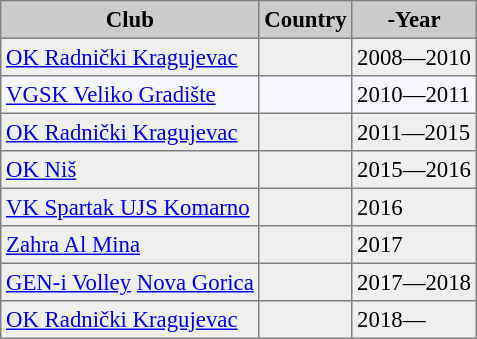<table bgcolor="#f7f8ff" cellpadding="3" cellspacing="0" border="1" style="font-size: 95%; border: gray solid 1px; border-collapse: collapse;">
<tr bgcolor="#CCCCCC">
<td align="center"><strong>Club</strong></td>
<td align="center"><strong>Country</strong></td>
<td align="center"><strong>-Year</strong></td>
</tr>
<tr bgcolor="#EFEFEF" align=left>
<td><a href='#'>OK Radnički Kragujevac</a></td>
<td></td>
<td>2008—2010</td>
</tr>
<tr align=left>
<td><a href='#'>VGSK Veliko Gradište</a></td>
<td></td>
<td>2010—2011</td>
</tr>
<tr bgcolor="#EFEFEF" align=left>
<td><a href='#'>OK Radnički Kragujevac</a></td>
<td></td>
<td>2011—2015</td>
</tr>
<tr bgcolor="#EFEFEF" align=left>
<td><a href='#'>OK Niš</a></td>
<td></td>
<td>2015—2016</td>
</tr>
<tr bgcolor="#EFEFEF" align=left>
<td><a href='#'>VK Spartak UJS Komarno</a></td>
<td></td>
<td>2016</td>
</tr>
<tr bgcolor="#EFEFEF" align=left>
<td><a href='#'>Zahra Al Mina</a></td>
<td></td>
<td>2017</td>
</tr>
<tr bgcolor="#EFEFEF" align=left>
<td><a href='#'>GEN-i Volley</a> <a href='#'>Nova Gorica</a></td>
<td></td>
<td>2017—2018</td>
</tr>
<tr bgcolor="#EFEFEF" align=left>
<td><a href='#'>OK Radnički Kragujevac</a></td>
<td></td>
<td>2018—</td>
</tr>
</table>
